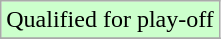<table class="wikitable">
<tr width=10px bgcolor="#ccffcc">
<td>Qualified for play-off</td>
</tr>
<tr>
</tr>
</table>
